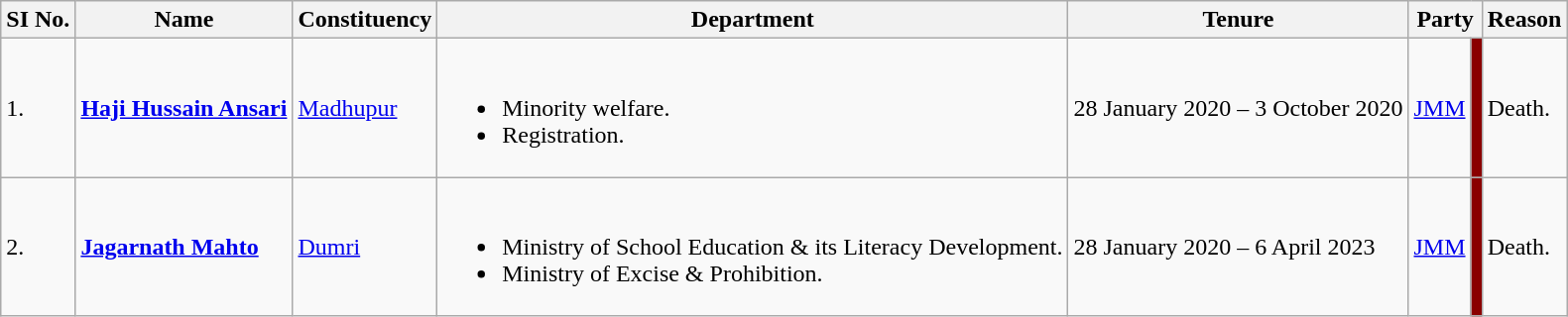<table class = "wikitable">
<tr>
<th>SI No.</th>
<th>Name</th>
<th>Constituency</th>
<th>Department</th>
<th>Tenure</th>
<th colspan="2" scope="col">Party</th>
<th>Reason</th>
</tr>
<tr>
<td>1.</td>
<td><strong><a href='#'>Haji Hussain Ansari</a></strong></td>
<td><a href='#'>Madhupur</a></td>
<td><br><ul><li>Minority welfare.</li><li>Registration.</li></ul></td>
<td>28 January 2020 – 3 October 2020</td>
<td><a href='#'>JMM</a></td>
<td bgcolor=#8A0000></td>
<td>Death.</td>
</tr>
<tr>
<td>2.</td>
<td><strong><a href='#'>Jagarnath Mahto</a></strong></td>
<td><a href='#'>Dumri</a></td>
<td><br><ul><li>Ministry of School Education & its Literacy Development.</li><li>Ministry of Excise & Prohibition.</li></ul></td>
<td>28 January 2020 – 6 April 2023</td>
<td><a href='#'>JMM</a></td>
<td bgcolor=#8A0000></td>
<td>Death.</td>
</tr>
</table>
